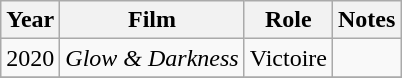<table class="wikitable sortable">
<tr>
<th>Year</th>
<th>Film</th>
<th>Role</th>
<th>Notes</th>
</tr>
<tr>
<td>2020</td>
<td><em>Glow & Darkness</em></td>
<td>Victoire</td>
<td></td>
</tr>
<tr>
</tr>
</table>
